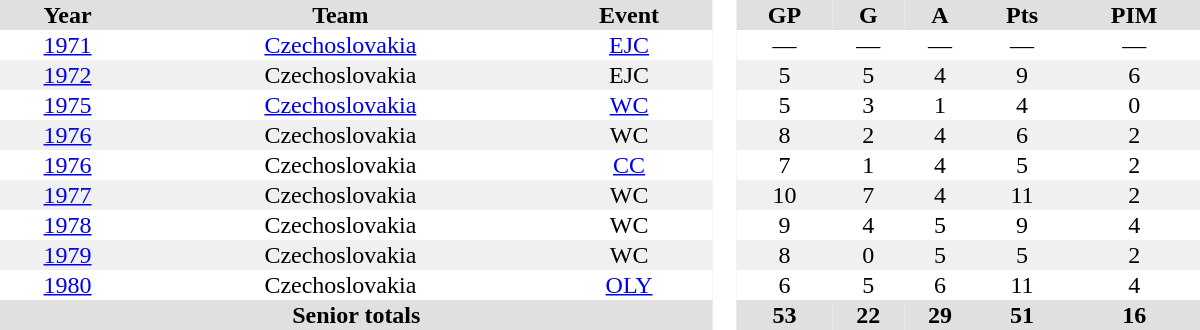<table border="0" cellpadding="1" cellspacing="0" style="text-align:center; width:50em">
<tr ALIGN="center" bgcolor="#e0e0e0">
<th>Year</th>
<th>Team</th>
<th>Event</th>
<th rowspan="99" bgcolor="#ffffff"> </th>
<th>GP</th>
<th>G</th>
<th>A</th>
<th>Pts</th>
<th>PIM</th>
</tr>
<tr>
<td><a href='#'>1971</a></td>
<td><a href='#'>Czechoslovakia</a></td>
<td><a href='#'>EJC</a></td>
<td>—</td>
<td>—</td>
<td>—</td>
<td>—</td>
<td>—</td>
</tr>
<tr bgcolor="#f0f0f0">
<td><a href='#'>1972</a></td>
<td>Czechoslovakia</td>
<td>EJC</td>
<td>5</td>
<td>5</td>
<td>4</td>
<td>9</td>
<td>6</td>
</tr>
<tr>
</tr>
<tr>
<td><a href='#'>1975</a></td>
<td><a href='#'>Czechoslovakia</a></td>
<td><a href='#'>WC</a></td>
<td>5</td>
<td>3</td>
<td>1</td>
<td>4</td>
<td>0</td>
</tr>
<tr bgcolor="#f0f0f0">
<td><a href='#'>1976</a></td>
<td>Czechoslovakia</td>
<td>WC</td>
<td>8</td>
<td>2</td>
<td>4</td>
<td>6</td>
<td>2</td>
</tr>
<tr>
<td><a href='#'>1976</a></td>
<td>Czechoslovakia</td>
<td><a href='#'>CC</a></td>
<td>7</td>
<td>1</td>
<td>4</td>
<td>5</td>
<td>2</td>
</tr>
<tr bgcolor="#f0f0f0">
<td><a href='#'>1977</a></td>
<td>Czechoslovakia</td>
<td>WC</td>
<td>10</td>
<td>7</td>
<td>4</td>
<td>11</td>
<td>2</td>
</tr>
<tr>
<td><a href='#'>1978</a></td>
<td>Czechoslovakia</td>
<td>WC</td>
<td>9</td>
<td>4</td>
<td>5</td>
<td>9</td>
<td>4</td>
</tr>
<tr bgcolor="#f0f0f0">
<td><a href='#'>1979</a></td>
<td>Czechoslovakia</td>
<td>WC</td>
<td>8</td>
<td>0</td>
<td>5</td>
<td>5</td>
<td>2</td>
</tr>
<tr>
<td><a href='#'>1980</a></td>
<td>Czechoslovakia</td>
<td><a href='#'>OLY</a></td>
<td>6</td>
<td>5</td>
<td>6</td>
<td>11</td>
<td>4</td>
</tr>
<tr bgcolor="#e0e0e0">
<th colspan=3>Senior totals</th>
<th>53</th>
<th>22</th>
<th>29</th>
<th>51</th>
<th>16</th>
</tr>
</table>
